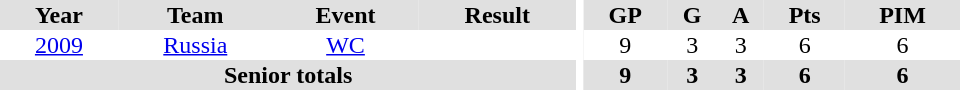<table border="0" cellpadding="1" cellspacing="0" ID="Table3" style="text-align:center; width:40em">
<tr ALIGN="center" bgcolor="#e0e0e0">
<th>Year</th>
<th>Team</th>
<th>Event</th>
<th>Result</th>
<th rowspan="99" bgcolor="#ffffff"></th>
<th>GP</th>
<th>G</th>
<th>A</th>
<th>Pts</th>
<th>PIM</th>
</tr>
<tr ALIGN="center">
<td><a href='#'>2009</a></td>
<td><a href='#'>Russia</a></td>
<td><a href='#'>WC</a></td>
<td></td>
<td>9</td>
<td>3</td>
<td>3</td>
<td>6</td>
<td>6</td>
</tr>
<tr bgcolor="#e0e0e0">
<th colspan="4">Senior totals</th>
<th>9</th>
<th>3</th>
<th>3</th>
<th>6</th>
<th>6</th>
</tr>
</table>
